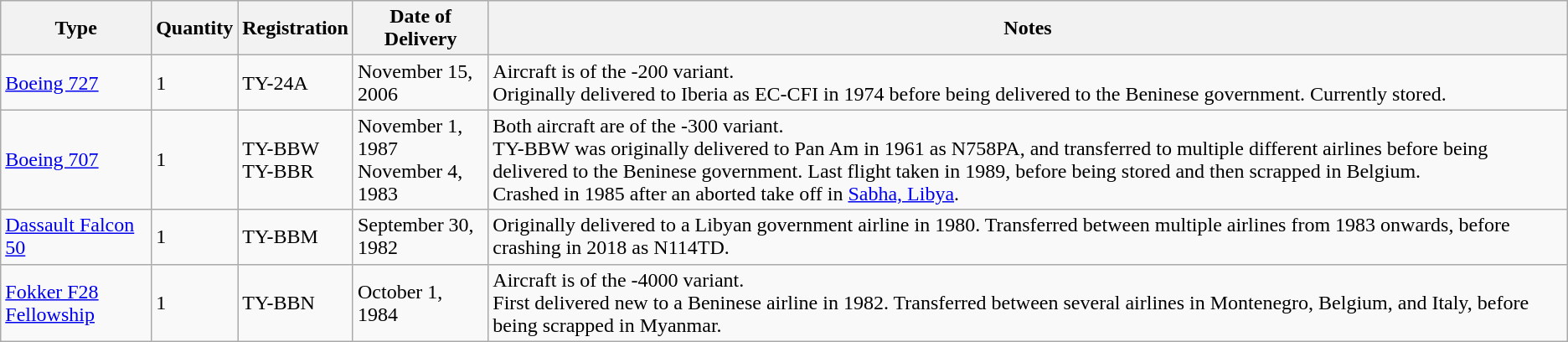<table class="wikitable">
<tr>
<th>Type</th>
<th>Quantity</th>
<th>Registration</th>
<th>Date of Delivery</th>
<th>Notes</th>
</tr>
<tr>
<td><a href='#'>Boeing 727</a></td>
<td>1</td>
<td>TY-24A</td>
<td>November 15, 2006</td>
<td>Aircraft is of the -200 variant.<br>Originally delivered to Iberia as EC-CFI in 1974 before being delivered to the Beninese government. Currently stored.</td>
</tr>
<tr>
<td><a href='#'>Boeing 707</a></td>
<td>1</td>
<td>TY-BBW<br>TY-BBR</td>
<td>November 1, 1987<br>November 4, 1983</td>
<td>Both aircraft are of the -300 variant.<br>TY-BBW was originally delivered to Pan Am in 1961 as N758PA, and transferred to multiple different airlines before being delivered to the Beninese government. Last flight taken in 1989, before being stored and then scrapped in Belgium.<br> Crashed in 1985 after an aborted take off in <a href='#'>Sabha, Libya</a>.</td>
</tr>
<tr>
<td><a href='#'>Dassault Falcon 50</a></td>
<td>1</td>
<td>TY-BBM</td>
<td>September 30, 1982</td>
<td>Originally delivered to a Libyan government airline in 1980. Transferred between multiple airlines from 1983 onwards, before crashing in 2018 as N114TD.</td>
</tr>
<tr>
<td><a href='#'>Fokker F28 Fellowship</a></td>
<td>1</td>
<td>TY-BBN</td>
<td>October 1, 1984</td>
<td>Aircraft is of the -4000 variant.<br>First delivered new to a Beninese airline in 1982. Transferred between several airlines in Montenegro, Belgium, and Italy, before being scrapped in Myanmar.</td>
</tr>
</table>
